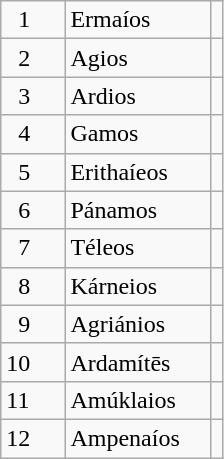<table class="wikitable">
<tr>
<td>  1</td>
<td>Ermaíos</td>
<td></td>
</tr>
<tr>
<td>  2</td>
<td>Agios</td>
<td></td>
</tr>
<tr>
<td>  3</td>
<td>Ardios</td>
<td></td>
</tr>
<tr>
<td>  4</td>
<td>Gamos</td>
<td></td>
</tr>
<tr>
<td>  5</td>
<td>Erithaíeos</td>
<td></td>
</tr>
<tr>
<td>  6</td>
<td>Pánamos</td>
<td></td>
</tr>
<tr>
<td>  7</td>
<td>Téleos</td>
<td></td>
</tr>
<tr>
<td>  8</td>
<td>Kárneios</td>
<td></td>
</tr>
<tr>
<td>  9</td>
<td>Agriánios</td>
<td></td>
</tr>
<tr>
<td>10</td>
<td>Ardamítēs</td>
<td></td>
</tr>
<tr>
<td>11  </td>
<td>Amúklaios  </td>
<td></td>
</tr>
<tr>
<td>12</td>
<td>Ampenaíos</td>
<td></td>
</tr>
</table>
